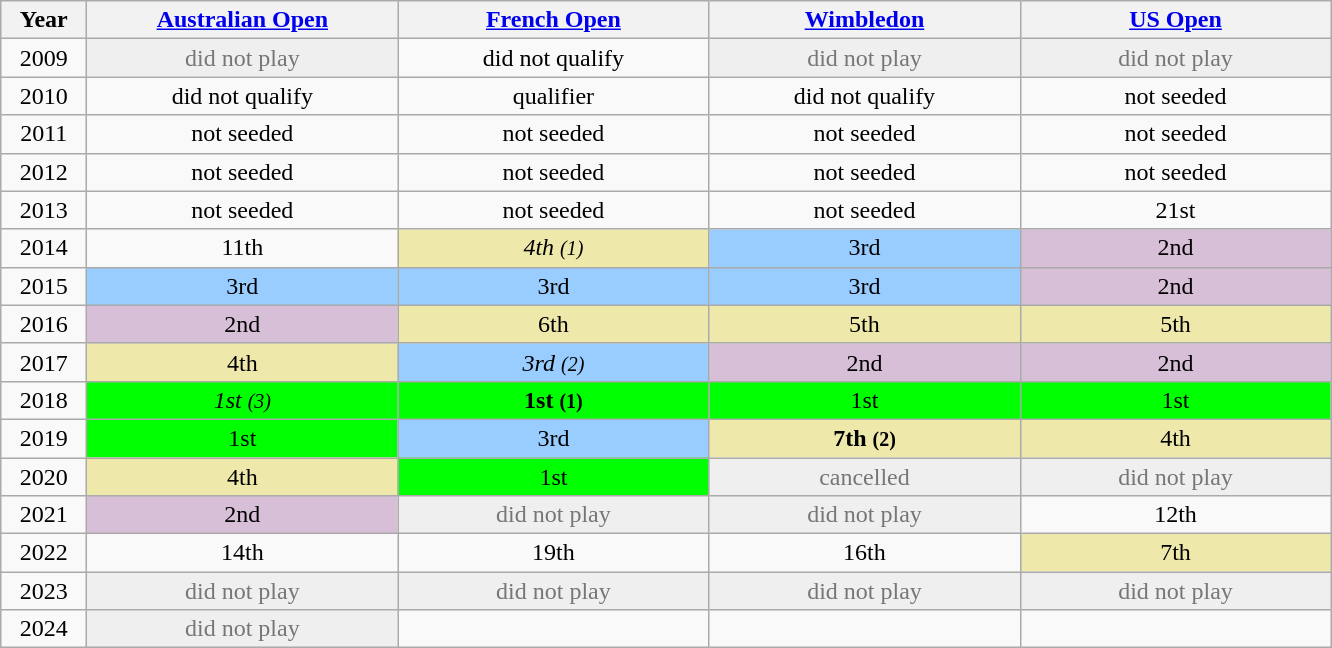<table class=wikitable style=text-align:center>
<tr>
<th width=50>Year</th>
<th width=200><a href='#'>Australian Open</a></th>
<th width=200><a href='#'>French Open</a></th>
<th width=200><a href='#'>Wimbledon</a></th>
<th width=200><a href='#'>US Open</a></th>
</tr>
<tr>
<td>2009</td>
<td bgcolor=efefef style=color:#767676>did not play</td>
<td>did not qualify</td>
<td bgcolor=efefef style=color:#767676>did not play</td>
<td bgcolor=efefef style=color:#767676>did not play</td>
</tr>
<tr>
<td>2010</td>
<td>did not qualify</td>
<td>qualifier</td>
<td>did not qualify</td>
<td>not seeded</td>
</tr>
<tr>
<td>2011</td>
<td>not seeded</td>
<td>not seeded</td>
<td>not seeded</td>
<td>not seeded</td>
</tr>
<tr>
<td>2012</td>
<td>not seeded</td>
<td>not seeded</td>
<td>not seeded</td>
<td>not seeded</td>
</tr>
<tr>
<td>2013</td>
<td>not seeded</td>
<td>not seeded</td>
<td>not seeded</td>
<td>21st</td>
</tr>
<tr>
<td>2014</td>
<td>11th</td>
<td style="background:#eee8aa;"><em>4th <small>(1)</small></em></td>
<td style="background:#9cf;">3rd</td>
<td style="background:thistle;">2nd</td>
</tr>
<tr>
<td>2015</td>
<td style="background:#9cf;">3rd</td>
<td style="background:#9cf;">3rd</td>
<td style="background:#9cf;">3rd</td>
<td style="background:thistle;">2nd</td>
</tr>
<tr>
<td>2016</td>
<td style="background:thistle;">2nd</td>
<td style="background:#eee8aa;">6th</td>
<td style="background:#eee8aa;">5th</td>
<td style="background:#eee8aa;">5th</td>
</tr>
<tr>
<td>2017</td>
<td style="background:#eee8aa;">4th</td>
<td style="background:#9cf;"><em>3rd <small>(2)</small></em></td>
<td style="background:thistle;">2nd</td>
<td style="background:thistle;">2nd</td>
</tr>
<tr>
<td>2018</td>
<td bgcolor=lime><em>1st <small>(3)</small></em></td>
<td bgcolor=lime><strong>1st <small>(1)</small></strong></td>
<td bgcolor=lime>1st</td>
<td bgcolor=lime>1st</td>
</tr>
<tr>
<td>2019</td>
<td bgcolor=lime>1st</td>
<td bgcolor=99ccff>3rd</td>
<td bgcolor=eee8aa><strong>7th <small>(2)</small></strong></td>
<td bgcolor=eee8aa>4th</td>
</tr>
<tr>
<td>2020</td>
<td bgcolor=eee8aa>4th</td>
<td bgcolor=lime>1st</td>
<td bgcolor=efefef style=color:#767676>cancelled</td>
<td bgcolor=efefef style=color:#767676>did not play</td>
</tr>
<tr>
<td>2021</td>
<td style="background:thistle;">2nd</td>
<td bgcolor=efefef style=color:#767676>did not play</td>
<td bgcolor=efefef style=color:#767676>did not play</td>
<td>12th</td>
</tr>
<tr>
<td>2022</td>
<td>14th</td>
<td>19th</td>
<td>16th</td>
<td bgcolor=eee8aa>7th</td>
</tr>
<tr>
<td>2023</td>
<td bgcolor=efefef style=color:#767676>did not play</td>
<td bgcolor=efefef style=color:#767676>did not play</td>
<td bgcolor=efefef style=color:#767676>did not play</td>
<td bgcolor=efefef style=color:#767676>did not play</td>
</tr>
<tr>
<td>2024</td>
<td bgcolor=efefef style=color:#767676>did not play</td>
<td></td>
<td></td>
<td></td>
</tr>
</table>
